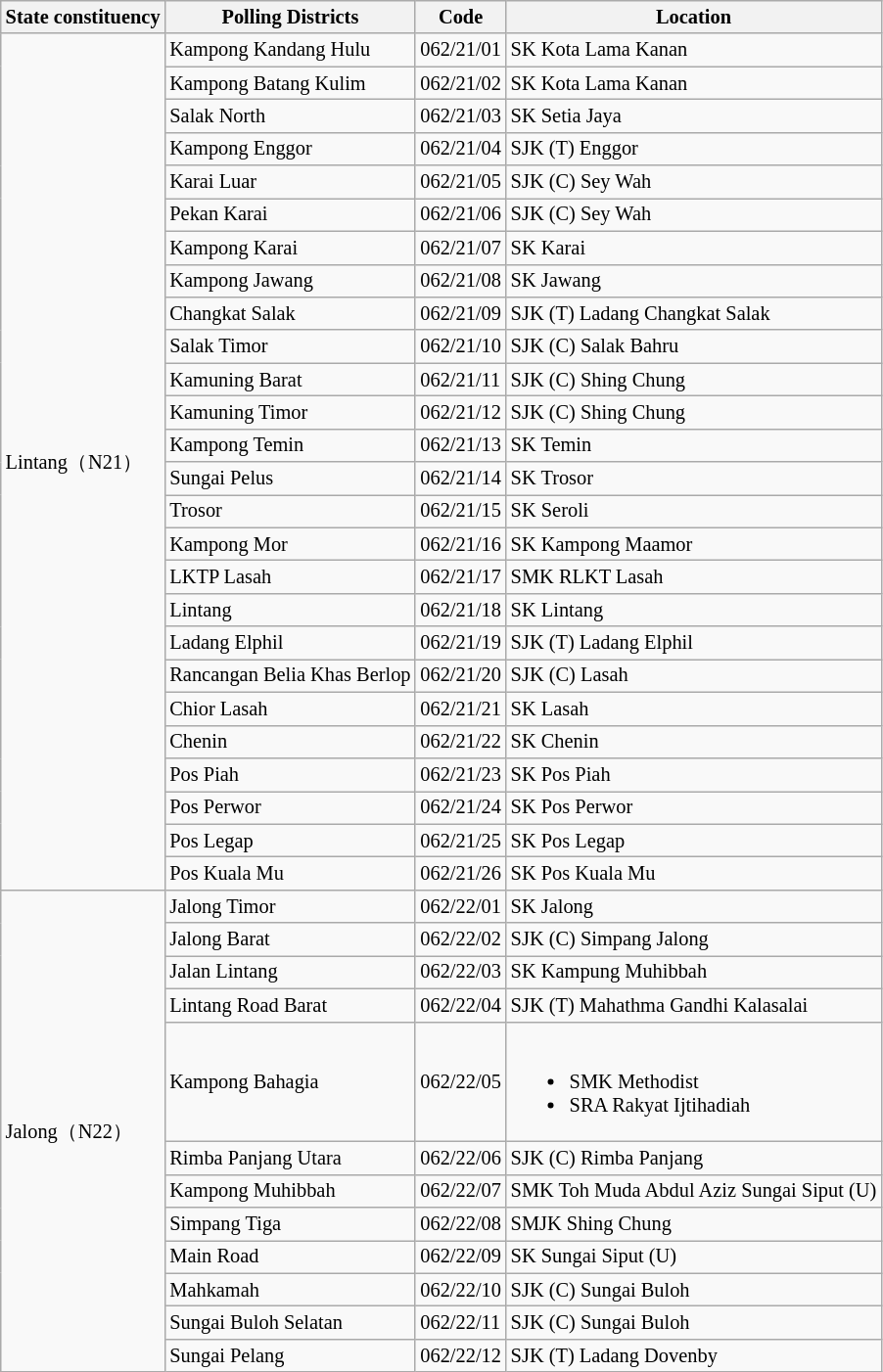<table class="wikitable sortable mw-collapsible" style="white-space:nowrap;font-size:85%">
<tr>
<th>State constituency</th>
<th>Polling Districts</th>
<th>Code</th>
<th>Location</th>
</tr>
<tr>
<td rowspan="26">Lintang（N21）</td>
<td>Kampong Kandang Hulu</td>
<td>062/21/01</td>
<td>SK Kota Lama Kanan</td>
</tr>
<tr>
<td>Kampong Batang Kulim</td>
<td>062/21/02</td>
<td>SK Kota Lama Kanan</td>
</tr>
<tr>
<td>Salak North</td>
<td>062/21/03</td>
<td>SK Setia Jaya</td>
</tr>
<tr>
<td>Kampong Enggor</td>
<td>062/21/04</td>
<td>SJK (T) Enggor</td>
</tr>
<tr>
<td>Karai Luar</td>
<td>062/21/05</td>
<td>SJK (C) Sey Wah</td>
</tr>
<tr>
<td>Pekan Karai</td>
<td>062/21/06</td>
<td>SJK (C) Sey Wah</td>
</tr>
<tr>
<td>Kampong Karai</td>
<td>062/21/07</td>
<td>SK Karai</td>
</tr>
<tr>
<td>Kampong Jawang</td>
<td>062/21/08</td>
<td>SK Jawang</td>
</tr>
<tr>
<td>Changkat Salak</td>
<td>062/21/09</td>
<td>SJK (T) Ladang Changkat Salak</td>
</tr>
<tr>
<td>Salak Timor</td>
<td>062/21/10</td>
<td>SJK (C) Salak Bahru</td>
</tr>
<tr>
<td>Kamuning Barat</td>
<td>062/21/11</td>
<td>SJK (C) Shing Chung</td>
</tr>
<tr>
<td>Kamuning Timor</td>
<td>062/21/12</td>
<td>SJK (C) Shing Chung</td>
</tr>
<tr>
<td>Kampong Temin</td>
<td>062/21/13</td>
<td>SK Temin</td>
</tr>
<tr>
<td>Sungai Pelus</td>
<td>062/21/14</td>
<td>SK Trosor</td>
</tr>
<tr>
<td>Trosor</td>
<td>062/21/15</td>
<td>SK Seroli</td>
</tr>
<tr>
<td>Kampong Mor</td>
<td>062/21/16</td>
<td>SK Kampong Maamor</td>
</tr>
<tr>
<td>LKTP Lasah</td>
<td>062/21/17</td>
<td>SMK RLKT Lasah</td>
</tr>
<tr>
<td>Lintang</td>
<td>062/21/18</td>
<td>SK Lintang</td>
</tr>
<tr>
<td>Ladang Elphil</td>
<td>062/21/19</td>
<td>SJK (T) Ladang Elphil</td>
</tr>
<tr>
<td>Rancangan Belia Khas Berlop</td>
<td>062/21/20</td>
<td>SJK (C) Lasah</td>
</tr>
<tr>
<td>Chior Lasah</td>
<td>062/21/21</td>
<td>SK Lasah</td>
</tr>
<tr>
<td>Chenin</td>
<td>062/21/22</td>
<td>SK Chenin</td>
</tr>
<tr>
<td>Pos Piah</td>
<td>062/21/23</td>
<td>SK Pos Piah</td>
</tr>
<tr>
<td>Pos Perwor</td>
<td>062/21/24</td>
<td>SK Pos Perwor</td>
</tr>
<tr>
<td>Pos Legap</td>
<td>062/21/25</td>
<td>SK Pos Legap</td>
</tr>
<tr>
<td>Pos Kuala Mu</td>
<td>062/21/26</td>
<td>SK Pos Kuala Mu</td>
</tr>
<tr>
<td rowspan="12">Jalong（N22）</td>
<td>Jalong Timor</td>
<td>062/22/01</td>
<td>SK Jalong</td>
</tr>
<tr>
<td>Jalong Barat</td>
<td>062/22/02</td>
<td>SJK (C) Simpang Jalong</td>
</tr>
<tr>
<td>Jalan Lintang</td>
<td>062/22/03</td>
<td>SK Kampung Muhibbah</td>
</tr>
<tr>
<td>Lintang Road Barat</td>
<td>062/22/04</td>
<td>SJK (T) Mahathma Gandhi Kalasalai</td>
</tr>
<tr>
<td>Kampong Bahagia</td>
<td>062/22/05</td>
<td><br><ul><li>SMK Methodist</li><li>SRA Rakyat Ijtihadiah</li></ul></td>
</tr>
<tr>
<td>Rimba Panjang Utara</td>
<td>062/22/06</td>
<td>SJK (C) Rimba Panjang</td>
</tr>
<tr>
<td>Kampong Muhibbah</td>
<td>062/22/07</td>
<td>SMK Toh Muda Abdul Aziz Sungai Siput (U)</td>
</tr>
<tr>
<td>Simpang Tiga</td>
<td>062/22/08</td>
<td>SMJK Shing Chung</td>
</tr>
<tr>
<td>Main Road</td>
<td>062/22/09</td>
<td>SK Sungai Siput (U)</td>
</tr>
<tr>
<td>Mahkamah</td>
<td>062/22/10</td>
<td>SJK (C) Sungai Buloh</td>
</tr>
<tr>
<td>Sungai Buloh Selatan</td>
<td>062/22/11</td>
<td>SJK (C) Sungai Buloh</td>
</tr>
<tr>
<td>Sungai Pelang</td>
<td>062/22/12</td>
<td>SJK (T) Ladang Dovenby</td>
</tr>
</table>
